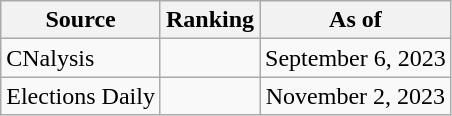<table class="wikitable" style="text-align:center">
<tr>
<th>Source</th>
<th>Ranking</th>
<th>As of</th>
</tr>
<tr>
<td align=left>CNalysis</td>
<td></td>
<td>September 6, 2023</td>
</tr>
<tr>
<td align=left>Elections Daily</td>
<td></td>
<td>November 2, 2023</td>
</tr>
</table>
